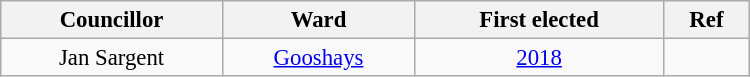<table class="wikitable" style="font-size: 95%; width: 500px;">
<tr>
<th>Councillor</th>
<th>Ward</th>
<th>First elected</th>
<th>Ref</th>
</tr>
<tr>
<td align="center">Jan Sargent</td>
<td align="center"><a href='#'>Gooshays</a></td>
<td align="center"><a href='#'>2018</a></td>
<td align="center"></td>
</tr>
</table>
